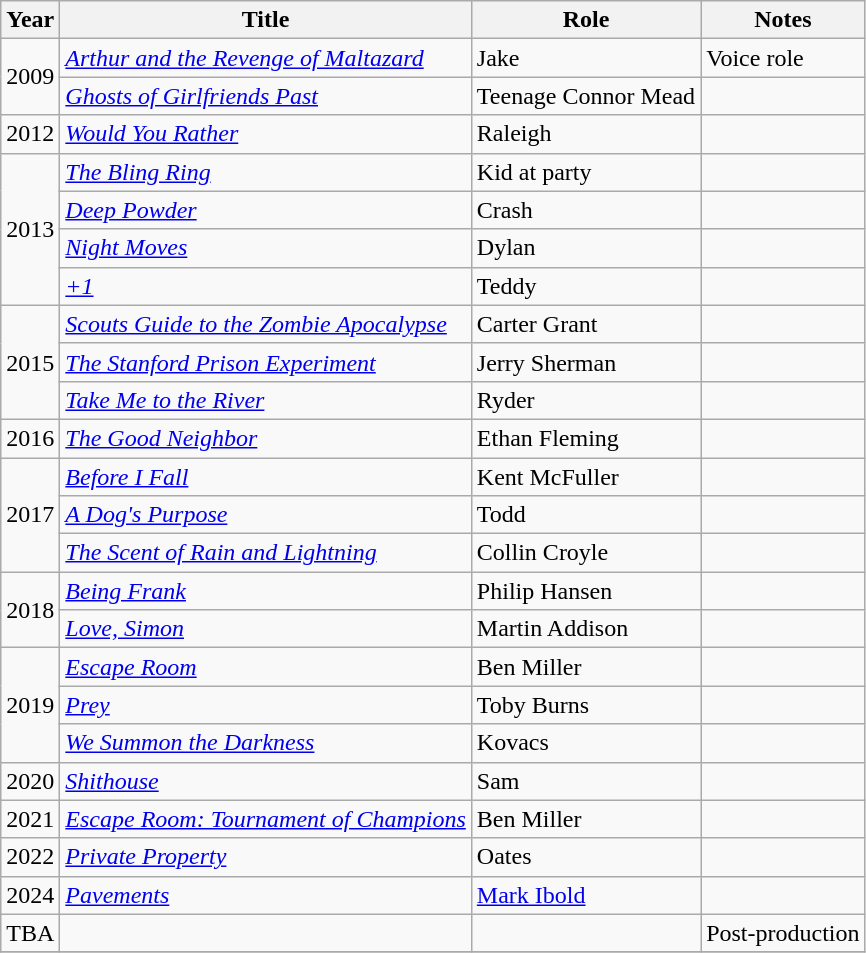<table class="wikitable sortable">
<tr>
<th>Year</th>
<th>Title</th>
<th>Role</th>
<th class="unsortable">Notes</th>
</tr>
<tr>
<td rowspan="2">2009</td>
<td><em><a href='#'>Arthur and the Revenge of Maltazard</a></em></td>
<td>Jake</td>
<td>Voice role</td>
</tr>
<tr>
<td><em><a href='#'>Ghosts of Girlfriends Past</a></em></td>
<td>Teenage Connor Mead</td>
<td></td>
</tr>
<tr>
<td>2012</td>
<td><em><a href='#'>Would You Rather</a></em></td>
<td>Raleigh</td>
<td></td>
</tr>
<tr>
<td rowspan="4">2013</td>
<td data-sort-value="Bling Ring, The"><em><a href='#'>The Bling Ring</a></em></td>
<td>Kid at party</td>
<td></td>
</tr>
<tr>
<td><em><a href='#'>Deep Powder</a></em></td>
<td>Crash</td>
<td></td>
</tr>
<tr>
<td><em><a href='#'>Night Moves</a></em></td>
<td>Dylan</td>
<td></td>
</tr>
<tr>
<td data-sort-value="Plus One"><em><a href='#'>+1</a></em></td>
<td>Teddy</td>
<td></td>
</tr>
<tr>
<td rowspan="3">2015</td>
<td><em><a href='#'>Scouts Guide to the Zombie Apocalypse</a></em></td>
<td>Carter Grant</td>
<td></td>
</tr>
<tr>
<td data-sort-value="Stanford" Prison Experiment, The"><em><a href='#'>The Stanford Prison Experiment</a></em></td>
<td>Jerry Sherman</td>
<td></td>
</tr>
<tr>
<td><em><a href='#'>Take Me to the River</a></em></td>
<td>Ryder</td>
<td></td>
</tr>
<tr>
<td>2016</td>
<td data-sort-value="Good Neighbor, The"><em><a href='#'>The Good Neighbor</a></em></td>
<td>Ethan Fleming</td>
<td></td>
</tr>
<tr>
<td rowspan="3">2017</td>
<td><em><a href='#'>Before I Fall</a></em></td>
<td>Kent McFuller</td>
<td></td>
</tr>
<tr>
<td data-sort-value="Dog's Purpose, A"><em><a href='#'>A Dog's Purpose</a></em></td>
<td>Todd</td>
<td></td>
</tr>
<tr>
<td data-sort-value="Scent of Rain and Lightning, The"><em><a href='#'>The Scent of Rain and Lightning</a></em></td>
<td>Collin Croyle</td>
<td></td>
</tr>
<tr>
<td rowspan="2">2018</td>
<td><em><a href='#'>Being Frank</a></em></td>
<td>Philip Hansen</td>
<td></td>
</tr>
<tr>
<td><em><a href='#'>Love, Simon</a></em></td>
<td>Martin Addison</td>
<td></td>
</tr>
<tr>
<td rowspan="3">2019</td>
<td><em><a href='#'>Escape Room</a></em></td>
<td>Ben Miller</td>
<td></td>
</tr>
<tr>
<td><em><a href='#'>Prey</a></em></td>
<td>Toby Burns</td>
<td></td>
</tr>
<tr>
<td><em><a href='#'>We Summon the Darkness</a></em></td>
<td>Kovacs</td>
<td></td>
</tr>
<tr>
<td>2020</td>
<td><em><a href='#'>Shithouse</a></em></td>
<td>Sam</td>
<td></td>
</tr>
<tr>
<td>2021</td>
<td><em><a href='#'>Escape Room: Tournament of Champions</a></em></td>
<td>Ben Miller</td>
<td></td>
</tr>
<tr>
<td>2022</td>
<td><em><a href='#'>Private Property</a></em></td>
<td>Oates</td>
<td></td>
</tr>
<tr>
<td>2024</td>
<td><em><a href='#'> Pavements</a></em></td>
<td><a href='#'>Mark Ibold</a></td>
<td></td>
</tr>
<tr>
<td>TBA</td>
<td></td>
<td></td>
<td>Post-production</td>
</tr>
<tr>
</tr>
</table>
